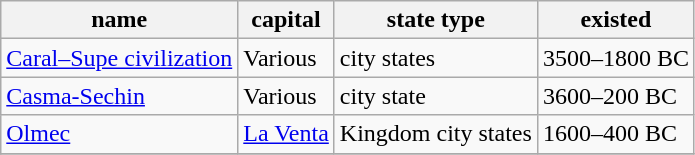<table class="wikitable sortable" border="1">
<tr>
<th>name</th>
<th>capital</th>
<th>state type</th>
<th>existed</th>
</tr>
<tr>
<td><a href='#'>Caral–Supe civilization</a></td>
<td>Various</td>
<td>city states</td>
<td>3500–1800 BC</td>
</tr>
<tr>
<td><a href='#'>Casma-Sechin</a></td>
<td>Various</td>
<td>city state</td>
<td>3600–200 BC</td>
</tr>
<tr>
<td><a href='#'>Olmec</a></td>
<td><a href='#'>La Venta</a></td>
<td>Kingdom city states</td>
<td>1600–400 BC</td>
</tr>
<tr>
</tr>
</table>
